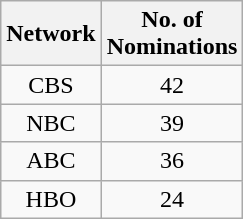<table class="wikitable">
<tr>
<th>Network</th>
<th>No. of<br>Nominations</th>
</tr>
<tr style="text-align:center">
<td>CBS</td>
<td>42</td>
</tr>
<tr style="text-align:center">
<td>NBC</td>
<td>39</td>
</tr>
<tr style="text-align:center">
<td>ABC</td>
<td>36</td>
</tr>
<tr style="text-align:center">
<td>HBO</td>
<td>24</td>
</tr>
</table>
